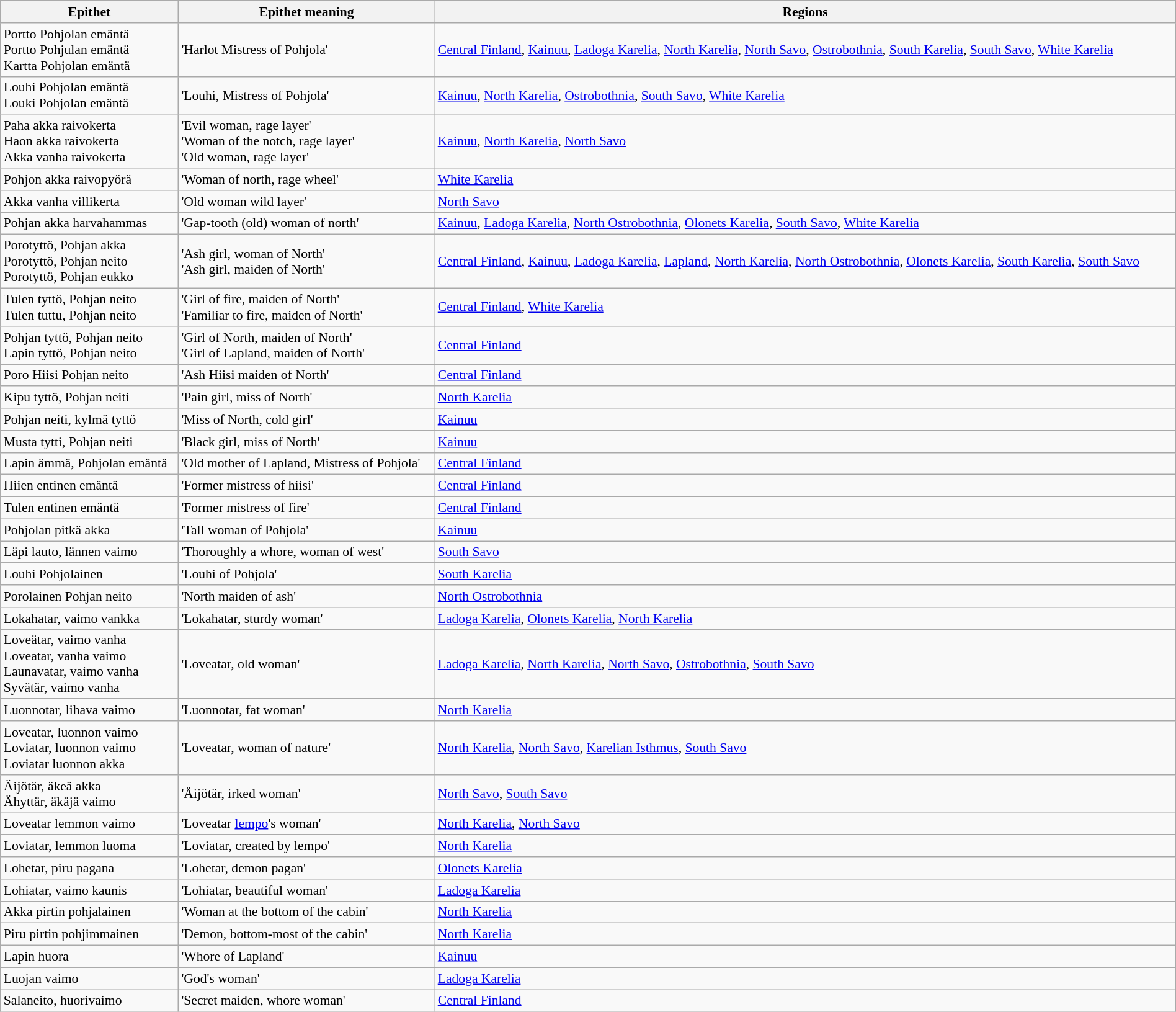<table class="wikitable sortable" style="font-size: 90%; width: 100%">
<tr>
<th>Epithet</th>
<th class="unsortable">Epithet meaning</th>
<th>Regions</th>
</tr>
<tr>
<td>Portto Pohjolan emäntä<br>Portto Pohjulan emäntä<br>Kartta Pohjolan emäntä</td>
<td>'Harlot Mistress of Pohjola'</td>
<td><a href='#'>Central Finland</a>, <a href='#'>Kainuu</a>, <a href='#'>Ladoga Karelia</a>, <a href='#'>North Karelia</a>, <a href='#'>North Savo</a>, <a href='#'>Ostrobothnia</a>, <a href='#'>South Karelia</a>, <a href='#'>South Savo</a>, <a href='#'>White Karelia</a></td>
</tr>
<tr>
<td>Louhi Pohjolan emäntä<br>Louki Pohjolan emäntä</td>
<td>'Louhi, Mistress of Pohjola'</td>
<td><a href='#'>Kainuu</a>, <a href='#'>North Karelia</a>, <a href='#'>Ostrobothnia</a>, <a href='#'>South Savo</a>, <a href='#'>White Karelia</a></td>
</tr>
<tr>
<td>Paha akka raivokerta<br>Haon akka raivokerta<br>Akka vanha raivokerta</td>
<td>'Evil woman, rage layer'<br>'Woman of the notch, rage layer'<br>'Old woman, rage layer'</td>
<td><a href='#'>Kainuu</a>, <a href='#'>North Karelia</a>, <a href='#'>North Savo</a></td>
</tr>
<tr>
<td>Pohjon akka raivopyörä</td>
<td>'Woman of north, rage wheel'</td>
<td><a href='#'>White Karelia</a></td>
</tr>
<tr>
<td>Akka vanha villikerta</td>
<td>'Old woman wild layer'</td>
<td><a href='#'>North Savo</a></td>
</tr>
<tr>
<td>Pohjan akka harvahammas</td>
<td>'Gap-tooth (old) woman of north'</td>
<td><a href='#'>Kainuu</a>, <a href='#'>Ladoga Karelia</a>, <a href='#'>North Ostrobothnia</a>, <a href='#'>Olonets Karelia</a>, <a href='#'>South Savo</a>, <a href='#'>White Karelia</a></td>
</tr>
<tr>
<td>Porotyttö, Pohjan akka<br>Porotyttö, Pohjan neito<br>Porotyttö, Pohjan eukko</td>
<td>'Ash girl, woman of North'<br>'Ash girl, maiden of North'</td>
<td><a href='#'>Central Finland</a>, <a href='#'>Kainuu</a>, <a href='#'>Ladoga Karelia</a>, <a href='#'>Lapland</a>, <a href='#'>North Karelia</a>, <a href='#'>North Ostrobothnia</a>, <a href='#'>Olonets Karelia</a>, <a href='#'>South Karelia</a>, <a href='#'>South Savo</a></td>
</tr>
<tr>
<td>Tulen tyttö, Pohjan neito<br>Tulen tuttu, Pohjan neito</td>
<td>'Girl of fire, maiden of North'<br>'Familiar to fire, maiden of North'</td>
<td><a href='#'>Central Finland</a>, <a href='#'>White Karelia</a></td>
</tr>
<tr>
<td>Pohjan tyttö, Pohjan neito<br>Lapin tyttö, Pohjan neito</td>
<td>'Girl of North, maiden of North'<br>'Girl of Lapland, maiden of North'</td>
<td><a href='#'>Central Finland</a></td>
</tr>
<tr>
<td>Poro Hiisi Pohjan neito</td>
<td>'Ash Hiisi maiden of North'</td>
<td><a href='#'>Central Finland</a></td>
</tr>
<tr>
<td>Kipu tyttö, Pohjan neiti</td>
<td>'Pain girl, miss of North'</td>
<td><a href='#'>North Karelia</a></td>
</tr>
<tr>
<td>Pohjan neiti, kylmä tyttö</td>
<td>'Miss of North, cold girl'</td>
<td><a href='#'>Kainuu</a></td>
</tr>
<tr>
<td>Musta tytti, Pohjan neiti</td>
<td>'Black girl, miss of North'</td>
<td><a href='#'>Kainuu</a></td>
</tr>
<tr>
<td>Lapin ämmä, Pohjolan emäntä</td>
<td>'Old mother of Lapland, Mistress of Pohjola'</td>
<td><a href='#'>Central Finland</a></td>
</tr>
<tr>
<td>Hiien entinen emäntä</td>
<td>'Former mistress of hiisi'</td>
<td><a href='#'>Central Finland</a></td>
</tr>
<tr>
<td>Tulen entinen emäntä</td>
<td>'Former mistress of fire'</td>
<td><a href='#'>Central Finland</a></td>
</tr>
<tr>
<td>Pohjolan pitkä akka</td>
<td>'Tall woman of Pohjola'</td>
<td><a href='#'>Kainuu</a></td>
</tr>
<tr>
<td>Läpi lauto, lännen vaimo</td>
<td>'Thoroughly a whore, woman of west'</td>
<td><a href='#'>South Savo</a></td>
</tr>
<tr>
<td>Louhi Pohjolainen</td>
<td>'Louhi of Pohjola'</td>
<td><a href='#'>South Karelia</a></td>
</tr>
<tr>
<td>Porolainen Pohjan neito</td>
<td>'North maiden of ash'</td>
<td><a href='#'>North Ostrobothnia</a></td>
</tr>
<tr>
<td>Lokahatar, vaimo vankka</td>
<td>'Lokahatar, sturdy woman'</td>
<td><a href='#'>Ladoga Karelia</a>, <a href='#'>Olonets Karelia</a>, <a href='#'>North Karelia</a></td>
</tr>
<tr>
<td>Loveätar, vaimo vanha<br>Loveatar, vanha vaimo<br>Launavatar, vaimo vanha<br>Syvätär, vaimo vanha</td>
<td>'Loveatar, old woman'</td>
<td><a href='#'>Ladoga Karelia</a>, <a href='#'>North Karelia</a>, <a href='#'>North Savo</a>, <a href='#'>Ostrobothnia</a>, <a href='#'>South Savo</a></td>
</tr>
<tr>
<td>Luonnotar, lihava vaimo</td>
<td>'Luonnotar, fat woman'</td>
<td><a href='#'>North Karelia</a></td>
</tr>
<tr>
<td>Loveatar, luonnon vaimo<br>Loviatar, luonnon vaimo<br>Loviatar luonnon akka</td>
<td>'Loveatar, woman of nature'</td>
<td><a href='#'>North Karelia</a>, <a href='#'>North Savo</a>, <a href='#'>Karelian Isthmus</a>, <a href='#'>South Savo</a></td>
</tr>
<tr>
<td>Äijötär, äkeä akka<br>Ähyttär, äkäjä vaimo</td>
<td>'Äijötär, irked woman'</td>
<td><a href='#'>North Savo</a>, <a href='#'>South Savo</a></td>
</tr>
<tr>
<td>Loveatar lemmon vaimo</td>
<td>'Loveatar <a href='#'>lempo</a>'s woman'</td>
<td><a href='#'>North Karelia</a>, <a href='#'>North Savo</a></td>
</tr>
<tr>
<td>Loviatar, lemmon luoma</td>
<td>'Loviatar, created by lempo'</td>
<td><a href='#'>North Karelia</a></td>
</tr>
<tr>
<td>Lohetar, piru pagana</td>
<td>'Lohetar, demon pagan'</td>
<td><a href='#'>Olonets Karelia</a></td>
</tr>
<tr>
<td>Lohiatar, vaimo kaunis</td>
<td>'Lohiatar, beautiful woman'</td>
<td><a href='#'>Ladoga Karelia</a></td>
</tr>
<tr>
<td>Akka pirtin pohjalainen</td>
<td>'Woman at the bottom of the cabin'</td>
<td><a href='#'>North Karelia</a></td>
</tr>
<tr>
<td>Piru pirtin pohjimmainen</td>
<td>'Demon, bottom-most of the cabin'</td>
<td><a href='#'>North Karelia</a></td>
</tr>
<tr>
<td>Lapin huora</td>
<td>'Whore of Lapland'</td>
<td><a href='#'>Kainuu</a></td>
</tr>
<tr>
<td>Luojan vaimo</td>
<td>'God's woman'</td>
<td><a href='#'>Ladoga Karelia</a></td>
</tr>
<tr>
<td>Salaneito, huorivaimo</td>
<td>'Secret maiden, whore woman'</td>
<td><a href='#'>Central Finland</a></td>
</tr>
</table>
